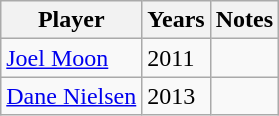<table class="wikitable sortable">
<tr>
<th>Player</th>
<th>Years</th>
<th>Notes</th>
</tr>
<tr>
<td><a href='#'>Joel Moon</a></td>
<td>2011</td>
<td></td>
</tr>
<tr>
<td><a href='#'>Dane Nielsen</a></td>
<td>2013</td>
<td></td>
</tr>
</table>
